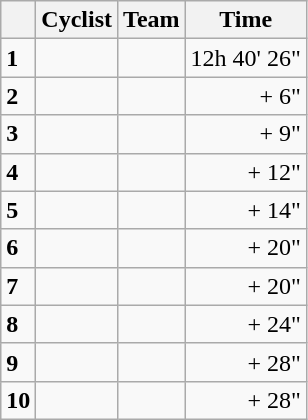<table class="wikitable">
<tr>
<th></th>
<th>Cyclist</th>
<th>Team</th>
<th>Time</th>
</tr>
<tr>
<td><strong>1</strong></td>
<td></td>
<td></td>
<td align=right>12h 40' 26"</td>
</tr>
<tr>
<td><strong>2</strong></td>
<td></td>
<td></td>
<td align=right>+ 6"</td>
</tr>
<tr>
<td><strong>3</strong></td>
<td></td>
<td></td>
<td align=right>+ 9"</td>
</tr>
<tr>
<td><strong>4</strong></td>
<td></td>
<td></td>
<td align=right>+ 12"</td>
</tr>
<tr>
<td><strong>5</strong></td>
<td></td>
<td></td>
<td align=right>+ 14"</td>
</tr>
<tr>
<td><strong>6</strong></td>
<td></td>
<td></td>
<td align=right>+ 20"</td>
</tr>
<tr>
<td><strong>7</strong></td>
<td></td>
<td></td>
<td align=right>+ 20"</td>
</tr>
<tr>
<td><strong>8</strong></td>
<td></td>
<td></td>
<td align=right>+ 24"</td>
</tr>
<tr>
<td><strong>9</strong></td>
<td></td>
<td></td>
<td align=right>+ 28"</td>
</tr>
<tr>
<td><strong>10</strong></td>
<td></td>
<td></td>
<td align=right>+ 28"</td>
</tr>
</table>
